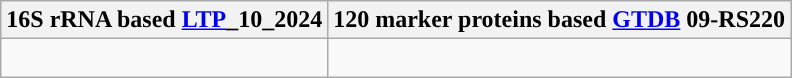<table class="wikitable">
<tr>
<th colspan=1>16S rRNA based <a href='#'>LTP</a>_10_2024</th>
<th colspan=1>120 marker proteins based <a href='#'>GTDB</a> 09-RS220</th>
</tr>
<tr>
<td style="vertical-align:top"><br></td>
<td><br></td>
</tr>
</table>
